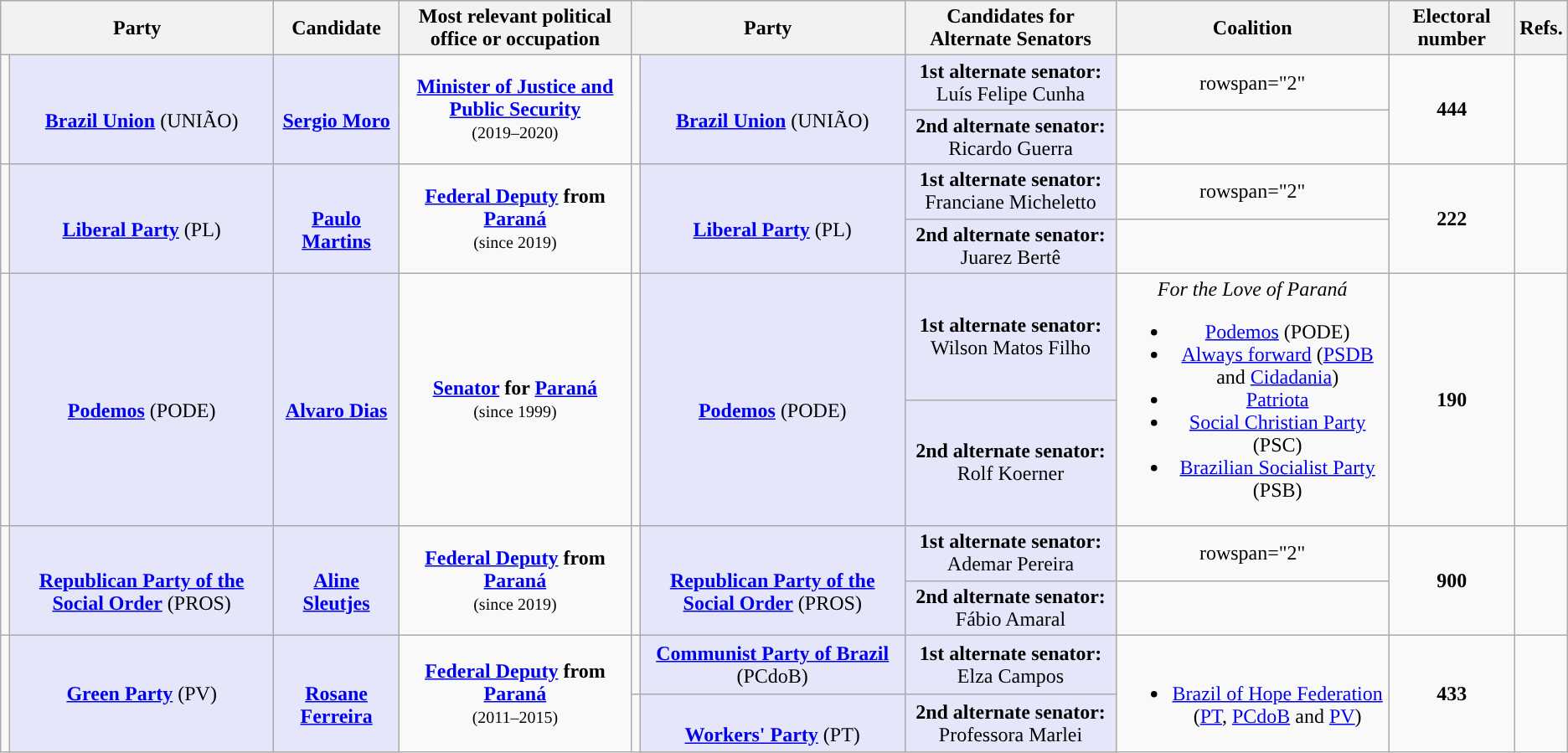<table class="wikitable" style="text-align:center">
<tr>
<th colspan="2">Party</th>
<th>Candidate</th>
<th style="max-width:10em">Most relevant political office or occupation</th>
<th colspan="2">Party</th>
<th>Candidates for Alternate Senators</th>
<th>Coalition</th>
<th>Electoral number</th>
<th>Refs.</th>
</tr>
<tr>
<td rowspan="2" style="background-color:"></td>
<td rowspan="2" style="background:lavender;"><br><strong><a href='#'>Brazil Union</a></strong> (UNIÃO)</td>
<td rowspan="2" style="background:lavender;"><br><strong><a href='#'>Sergio Moro</a></strong></td>
<td rowspan="2"><strong><a href='#'>Minister of Justice and Public Security</a></strong><br><small>(2019–2020)</small></td>
<td rowspan="2" style="background-color:"></td>
<td rowspan="2" style="background:lavender;"><br><strong><a href='#'>Brazil Union</a></strong> (UNIÃO)</td>
<td style="background:lavender;"><strong>1st alternate senator:</strong><br>Luís Felipe Cunha</td>
<td>rowspan="2" </td>
<td rowspan="2"><strong>444</strong></td>
<td rowspan="2"></td>
</tr>
<tr>
<td style="background:lavender;"><strong>2nd alternate senator:</strong><br>Ricardo Guerra</td>
</tr>
<tr>
<td rowspan="2" style="background-color:"></td>
<td rowspan="2" style="background:lavender;"><br><strong><a href='#'>Liberal Party</a></strong> (PL)</td>
<td rowspan="2" style="background:lavender;"><br><strong><a href='#'>Paulo Martins</a></strong></td>
<td rowspan="2"><strong><a href='#'>Federal Deputy</a> from <a href='#'>Paraná</a></strong><br><small>(since 2019)</small></td>
<td rowspan="2" style="background-color:"></td>
<td rowspan="2" style="background:lavender;"><br><strong><a href='#'>Liberal Party</a></strong> (PL)</td>
<td style="background:lavender;"><strong>1st alternate senator:</strong><br>Franciane Micheletto</td>
<td>rowspan="2" </td>
<td rowspan="2"><strong>222</strong></td>
<td rowspan="2"></td>
</tr>
<tr>
<td style="background:lavender;"><strong>2nd alternate senator:</strong><br>Juarez Bertê</td>
</tr>
<tr>
<td rowspan="2" style="background-color:"></td>
<td rowspan="2" style="background:lavender;"><strong></strong><br><strong><a href='#'>Podemos</a></strong> (PODE)</td>
<td rowspan="2" style="background:lavender;"><br><strong><a href='#'>Alvaro Dias</a></strong></td>
<td rowspan="2"><strong><a href='#'>Senator</a> for <a href='#'>Paraná</a></strong><br><small>(since 1999)</small></td>
<td rowspan="2" style="background-color:"></td>
<td rowspan="2" style="background:lavender;"><strong></strong><br><strong><a href='#'>Podemos</a></strong> (PODE)</td>
<td style="background:lavender;"><strong>1st alternate senator:</strong><br>Wilson Matos Filho</td>
<td rowspan="2"><em>For the Love of Paraná</em><br><ul><li><a href='#'>Podemos</a> (PODE)</li><li><a href='#'>Always forward</a> (<a href='#'>PSDB</a> and <a href='#'>Cidadania</a>)</li><li><a href='#'>Patriota</a></li><li><a href='#'>Social Christian Party</a> (PSC)</li><li><a href='#'>Brazilian Socialist Party</a> (PSB)</li></ul></td>
<td rowspan="2"><strong>190</strong></td>
<td rowspan="2"></td>
</tr>
<tr>
<td style="background:lavender;"><strong>2nd alternate senator:</strong><br>Rolf Koerner</td>
</tr>
<tr>
<td rowspan="2" style="background-color:"></td>
<td rowspan="2" style="background:lavender;"><br><strong><a href='#'>Republican Party of the Social Order</a></strong> (PROS)</td>
<td rowspan="2" style="background:lavender;"><br><strong><a href='#'>Aline Sleutjes</a></strong></td>
<td rowspan="2"><strong><a href='#'>Federal Deputy</a> from <a href='#'>Paraná</a></strong><br><small>(since 2019)</small></td>
<td rowspan="2" style="background-color:"></td>
<td rowspan="2" style="background:lavender;"><br><strong><a href='#'>Republican Party of the Social Order</a></strong> (PROS)</td>
<td style="background:lavender;"><strong>1st alternate senator:</strong><br>Ademar Pereira</td>
<td>rowspan="2" </td>
<td rowspan="2"><strong>900</strong></td>
<td rowspan="2"></td>
</tr>
<tr>
<td style="background:lavender;"><strong>2nd alternate senator:</strong><br>Fábio Amaral</td>
</tr>
<tr>
<td rowspan="2" style="background-color:"></td>
<td rowspan="2" style="background:lavender;"> <a href='#'><strong>Green Party</strong></a> (PV)</td>
<td rowspan="2" style="background:lavender;"><br><strong><a href='#'>Rosane Ferreira</a></strong></td>
<td rowspan="2"><strong><a href='#'>Federal Deputy</a> from <a href='#'>Paraná</a></strong><br><small>(2011–2015)</small></td>
<td style="background-color:"></td>
<td style="background:lavender;"><strong><a href='#'>Communist Party of Brazil</a></strong> (PCdoB)</td>
<td style="background:lavender;"><strong>1st alternate senator:</strong><br>Elza Campos</td>
<td rowspan="2"><br><ul><li><a href='#'>Brazil of Hope Federation</a> <br> (<a href='#'>PT</a>, <a href='#'>PCdoB</a> and <a href='#'>PV</a>)</li></ul></td>
<td rowspan="2"><strong>433</strong></td>
<td rowspan="2"></td>
</tr>
<tr>
<td style="background-color:"></td>
<td style="background:lavender;"><br><strong><a href='#'>Workers' Party</a></strong> (PT)</td>
<td style="background:lavender;"><strong>2nd alternate senator:</strong><br>Professora Marlei</td>
</tr>
</table>
